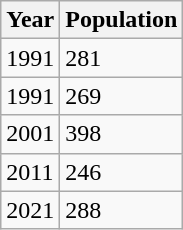<table class="wikitable">
<tr>
<th>Year</th>
<th>Population</th>
</tr>
<tr>
<td>1991</td>
<td>281</td>
</tr>
<tr>
<td>1991</td>
<td>269</td>
</tr>
<tr>
<td>2001</td>
<td>398</td>
</tr>
<tr>
<td>2011</td>
<td>246</td>
</tr>
<tr>
<td>2021</td>
<td>288</td>
</tr>
</table>
